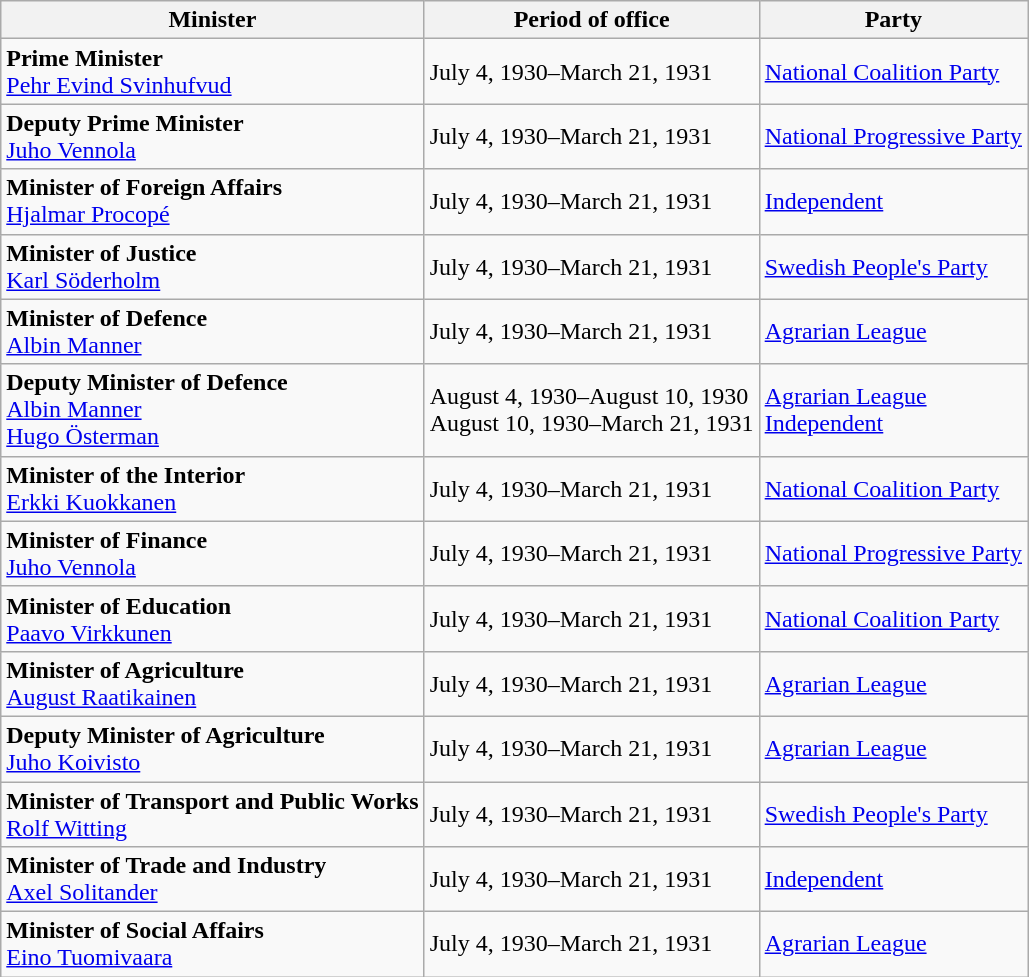<table class="wikitable">
<tr>
<th>Minister</th>
<th>Period of office</th>
<th>Party</th>
</tr>
<tr>
<td><strong>Prime Minister</strong><br><a href='#'>Pehr Evind Svinhufvud</a></td>
<td>July 4, 1930–March 21, 1931</td>
<td><a href='#'>National Coalition Party</a></td>
</tr>
<tr>
<td><strong>Deputy Prime Minister</strong><br><a href='#'>Juho Vennola</a></td>
<td>July 4, 1930–March 21, 1931</td>
<td><a href='#'>National Progressive Party</a></td>
</tr>
<tr>
<td><strong>Minister of  Foreign Affairs </strong><br><a href='#'>Hjalmar Procopé</a></td>
<td>July 4, 1930–March 21, 1931</td>
<td><a href='#'>Independent</a></td>
</tr>
<tr>
<td><strong>Minister of Justice</strong><br><a href='#'>Karl Söderholm</a></td>
<td>July 4, 1930–March 21, 1931</td>
<td><a href='#'>Swedish People's Party</a></td>
</tr>
<tr>
<td><strong>Minister of Defence</strong><br><a href='#'>Albin Manner</a></td>
<td>July 4, 1930–March 21, 1931</td>
<td><a href='#'>Agrarian League</a></td>
</tr>
<tr>
<td><strong>Deputy Minister of Defence</strong><br><a href='#'>Albin Manner</a><br><a href='#'>Hugo Österman</a></td>
<td>August 4, 1930–August 10, 1930<br>August 10, 1930–March 21, 1931</td>
<td><a href='#'>Agrarian League</a><br> <a href='#'>Independent</a></td>
</tr>
<tr>
<td><strong>Minister of the Interior</strong><br><a href='#'>Erkki Kuokkanen</a></td>
<td>July 4, 1930–March 21, 1931</td>
<td><a href='#'>National Coalition Party</a></td>
</tr>
<tr>
<td><strong>Minister of Finance</strong><br><a href='#'>Juho Vennola</a></td>
<td>July 4, 1930–March 21, 1931</td>
<td><a href='#'>National Progressive Party</a></td>
</tr>
<tr>
<td><strong>Minister of Education</strong><br><a href='#'>Paavo Virkkunen</a></td>
<td>July 4, 1930–March 21, 1931</td>
<td><a href='#'>National Coalition Party</a></td>
</tr>
<tr>
<td><strong>Minister of Agriculture</strong><br><a href='#'>August Raatikainen</a></td>
<td>July 4, 1930–March 21, 1931</td>
<td><a href='#'>Agrarian League</a></td>
</tr>
<tr>
<td><strong>Deputy Minister of Agriculture</strong><br><a href='#'>Juho Koivisto</a></td>
<td>July 4, 1930–March 21, 1931</td>
<td><a href='#'>Agrarian League</a></td>
</tr>
<tr>
<td><strong>Minister of Transport and Public Works</strong><br><a href='#'>Rolf Witting</a></td>
<td>July 4, 1930–March 21, 1931</td>
<td><a href='#'>Swedish People's Party</a></td>
</tr>
<tr>
<td><strong>Minister of Trade and Industry</strong><br><a href='#'>Axel Solitander</a></td>
<td>July 4, 1930–March 21, 1931</td>
<td><a href='#'>Independent</a></td>
</tr>
<tr>
<td><strong>Minister of Social Affairs</strong><br><a href='#'>Eino Tuomivaara</a></td>
<td>July 4, 1930–March 21, 1931</td>
<td><a href='#'>Agrarian League</a></td>
</tr>
</table>
